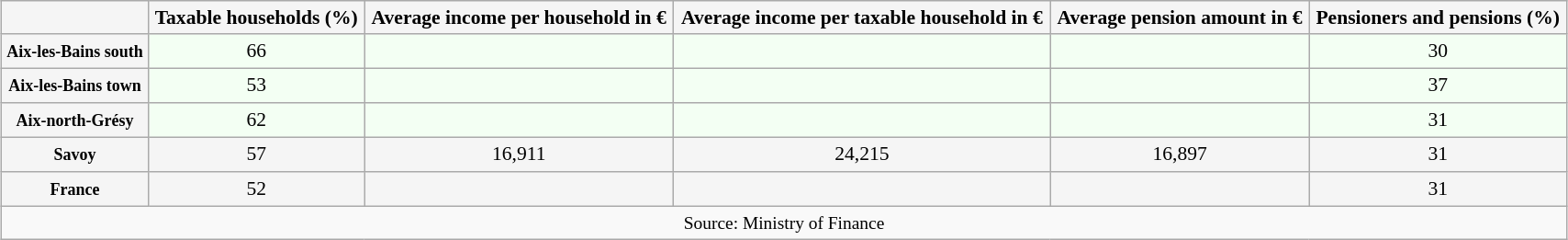<table class="wikitable" style="margin:1em auto; font-size:90%;width:90%;border:0px;text-align:center;line-height:120%;">
<tr>
<th style="background: #F5F5F5; color: #000000" width="100"></th>
<th style="background: #F5F5F5; color:#000000;">Taxable households (%)</th>
<th style="background: #F5F5F5; color:#000000;">Average income per household in €</th>
<th style="background: #F5F5F5; color:#000000;">Average income per taxable household in €</th>
<th style="background: #F5F5F5; color:#000000;">Average pension amount in €</th>
<th style="background: #F5F5F5; color:#000000;">Pensioners and pensions (%)</th>
</tr>
<tr>
<th style="background: #F5F5F5; color:#000000;"><small>Aix-les-Bains south</small></th>
<td style="background: #F3FFF3; color:#000000;">66</td>
<td style="background: #F3FFF3; color:#000000;"></td>
<td style="background: #F3FFF3; color:#000000;"></td>
<td style="background: #F3FFF3; color:#000000;"></td>
<td style="background: #F3FFF3; color:#000000;">30</td>
</tr>
<tr>
<th style="background: #F5F5F5; color:#000000;"><small>Aix-les-Bains town</small></th>
<td style="background: #F3FFF3; color: black;">53</td>
<td style="background: #F3FFF3; color: black;"></td>
<td style="background: #F3FFF3; color: black;"></td>
<td style="background: #F3FFF3; color: black;"></td>
<td style="background: #F3FFF3; color: black;">37</td>
</tr>
<tr>
<th style="background: #F5F5F5; color:#000000;"><small>Aix-north-Grésy</small></th>
<td style="background: #F3FFF3; color: black;">62</td>
<td style="background: #F3FFF3; color: black;"></td>
<td style="background: #F3FFF3; color: black;"></td>
<td style="background: #F3FFF3; color: black;"></td>
<td style="background: #F3FFF3; color: black;">31</td>
</tr>
<tr>
<th style="background: #F5F5F5; color:#000000;"><small>Savoy</small></th>
<td style="background: #F5F5F5; color: black;">57</td>
<td style="background: #F5F5F5; color: black;">16,911</td>
<td style="background: #F5F5F5; color: black;">24,215</td>
<td style="background: #F5F5F5; color: black;">16,897</td>
<td style="background: #F5F5F5; color: black;">31</td>
</tr>
<tr>
<th style="background: #F5F5F5; color:#000000;"><small>France</small></th>
<td style="background: #F5F5F5; color: black;">52</td>
<td style="background: #F5F5F5; color: black;"></td>
<td style="background: #F5F5F5; color: black;"></td>
<td style="background: #F5F5F5; color: black;"></td>
<td style="background: #F5F5F5; color: black;">31</td>
</tr>
<tr>
<td colspan="6" style="text-align:center;font-size:90%;">Source: Ministry of Finance</td>
</tr>
</table>
